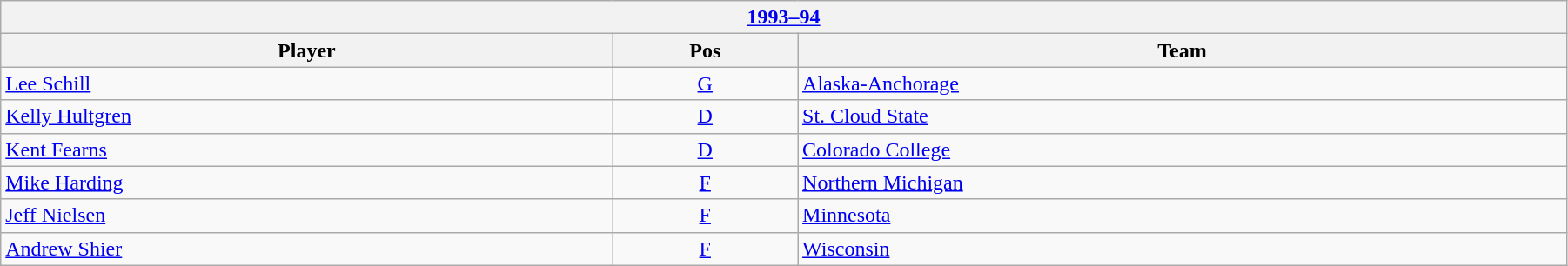<table class="wikitable" width=95%>
<tr>
<th colspan=3><a href='#'>1993–94</a></th>
</tr>
<tr>
<th>Player</th>
<th>Pos</th>
<th>Team</th>
</tr>
<tr>
<td><a href='#'>Lee Schill</a></td>
<td align=center><a href='#'>G</a></td>
<td><a href='#'>Alaska-Anchorage</a></td>
</tr>
<tr>
<td><a href='#'>Kelly Hultgren</a></td>
<td align=center><a href='#'>D</a></td>
<td><a href='#'>St. Cloud State</a></td>
</tr>
<tr>
<td><a href='#'>Kent Fearns</a></td>
<td align=center><a href='#'>D</a></td>
<td><a href='#'>Colorado College</a></td>
</tr>
<tr>
<td><a href='#'>Mike Harding</a></td>
<td align=center><a href='#'>F</a></td>
<td><a href='#'>Northern Michigan</a></td>
</tr>
<tr>
<td><a href='#'>Jeff Nielsen</a></td>
<td align=center><a href='#'>F</a></td>
<td><a href='#'>Minnesota</a></td>
</tr>
<tr>
<td><a href='#'>Andrew Shier</a></td>
<td align=center><a href='#'>F</a></td>
<td><a href='#'>Wisconsin</a></td>
</tr>
</table>
